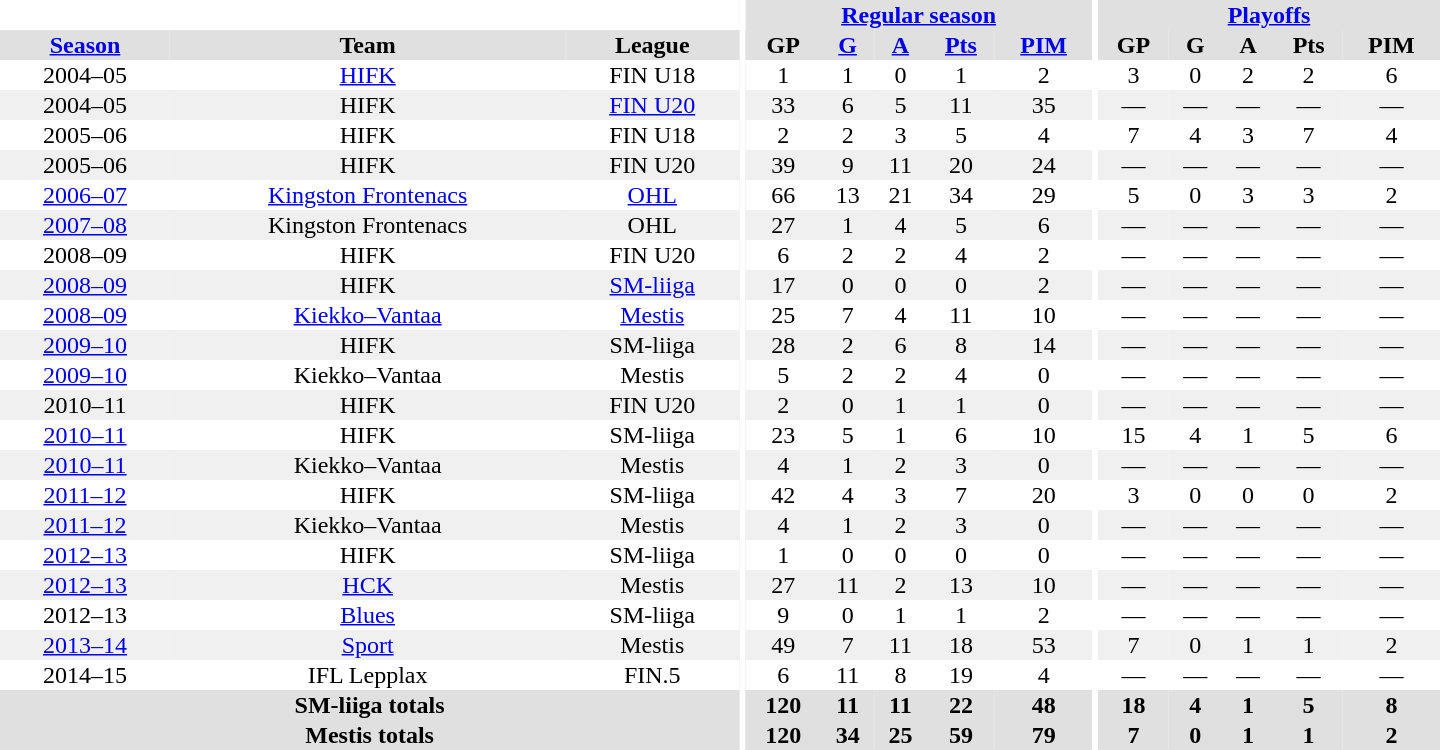<table border="0" cellpadding="1" cellspacing="0" style="text-align:center; width:60em">
<tr bgcolor="#e0e0e0">
<th colspan="3" bgcolor="#ffffff"></th>
<th rowspan="99" bgcolor="#ffffff"></th>
<th colspan="5"><a href='#'>Regular season</a></th>
<th rowspan="99" bgcolor="#ffffff"></th>
<th colspan="5"><a href='#'>Playoffs</a></th>
</tr>
<tr bgcolor="#e0e0e0">
<th><a href='#'>Season</a></th>
<th>Team</th>
<th>League</th>
<th>GP</th>
<th><a href='#'>G</a></th>
<th><a href='#'>A</a></th>
<th><a href='#'>Pts</a></th>
<th><a href='#'>PIM</a></th>
<th>GP</th>
<th>G</th>
<th>A</th>
<th>Pts</th>
<th>PIM</th>
</tr>
<tr>
<td>2004–05</td>
<td><a href='#'>HIFK</a></td>
<td>FIN U18</td>
<td>1</td>
<td>1</td>
<td>0</td>
<td>1</td>
<td>2</td>
<td>3</td>
<td>0</td>
<td>2</td>
<td>2</td>
<td>6</td>
</tr>
<tr bgcolor="#f0f0f0">
<td>2004–05</td>
<td>HIFK</td>
<td><a href='#'>FIN U20</a></td>
<td>33</td>
<td>6</td>
<td>5</td>
<td>11</td>
<td>35</td>
<td>—</td>
<td>—</td>
<td>—</td>
<td>—</td>
<td>—</td>
</tr>
<tr>
<td>2005–06</td>
<td>HIFK</td>
<td>FIN U18</td>
<td>2</td>
<td>2</td>
<td>3</td>
<td>5</td>
<td>4</td>
<td>7</td>
<td>4</td>
<td>3</td>
<td>7</td>
<td>4</td>
</tr>
<tr bgcolor="#f0f0f0">
<td>2005–06</td>
<td>HIFK</td>
<td>FIN U20</td>
<td>39</td>
<td>9</td>
<td>11</td>
<td>20</td>
<td>24</td>
<td>—</td>
<td>—</td>
<td>—</td>
<td>—</td>
<td>—</td>
</tr>
<tr>
<td><a href='#'>2006–07</a></td>
<td><a href='#'>Kingston Frontenacs</a></td>
<td><a href='#'>OHL</a></td>
<td>66</td>
<td>13</td>
<td>21</td>
<td>34</td>
<td>29</td>
<td>5</td>
<td>0</td>
<td>3</td>
<td>3</td>
<td>2</td>
</tr>
<tr bgcolor="#f0f0f0">
<td><a href='#'>2007–08</a></td>
<td>Kingston Frontenacs</td>
<td>OHL</td>
<td>27</td>
<td>1</td>
<td>4</td>
<td>5</td>
<td>6</td>
<td>—</td>
<td>—</td>
<td>—</td>
<td>—</td>
<td>—</td>
</tr>
<tr>
<td>2008–09</td>
<td>HIFK</td>
<td>FIN U20</td>
<td>6</td>
<td>2</td>
<td>2</td>
<td>4</td>
<td>2</td>
<td>—</td>
<td>—</td>
<td>—</td>
<td>—</td>
<td>—</td>
</tr>
<tr bgcolor="#f0f0f0">
<td><a href='#'>2008–09</a></td>
<td>HIFK</td>
<td><a href='#'>SM-liiga</a></td>
<td>17</td>
<td>0</td>
<td>0</td>
<td>0</td>
<td>2</td>
<td>—</td>
<td>—</td>
<td>—</td>
<td>—</td>
<td>—</td>
</tr>
<tr>
<td><a href='#'>2008–09</a></td>
<td><a href='#'>Kiekko–Vantaa</a></td>
<td><a href='#'>Mestis</a></td>
<td>25</td>
<td>7</td>
<td>4</td>
<td>11</td>
<td>10</td>
<td>—</td>
<td>—</td>
<td>—</td>
<td>—</td>
<td>—</td>
</tr>
<tr bgcolor="#f0f0f0">
<td><a href='#'>2009–10</a></td>
<td>HIFK</td>
<td>SM-liiga</td>
<td>28</td>
<td>2</td>
<td>6</td>
<td>8</td>
<td>14</td>
<td>—</td>
<td>—</td>
<td>—</td>
<td>—</td>
<td>—</td>
</tr>
<tr>
<td><a href='#'>2009–10</a></td>
<td>Kiekko–Vantaa</td>
<td>Mestis</td>
<td>5</td>
<td>2</td>
<td>2</td>
<td>4</td>
<td>0</td>
<td>—</td>
<td>—</td>
<td>—</td>
<td>—</td>
<td>—</td>
</tr>
<tr bgcolor="#f0f0f0">
<td>2010–11</td>
<td>HIFK</td>
<td>FIN U20</td>
<td>2</td>
<td>0</td>
<td>1</td>
<td>1</td>
<td>0</td>
<td>—</td>
<td>—</td>
<td>—</td>
<td>—</td>
<td>—</td>
</tr>
<tr>
<td><a href='#'>2010–11</a></td>
<td>HIFK</td>
<td>SM-liiga</td>
<td>23</td>
<td>5</td>
<td>1</td>
<td>6</td>
<td>10</td>
<td>15</td>
<td>4</td>
<td>1</td>
<td>5</td>
<td>6</td>
</tr>
<tr bgcolor="#f0f0f0">
<td><a href='#'>2010–11</a></td>
<td>Kiekko–Vantaa</td>
<td>Mestis</td>
<td>4</td>
<td>1</td>
<td>2</td>
<td>3</td>
<td>0</td>
<td>—</td>
<td>—</td>
<td>—</td>
<td>—</td>
<td>—</td>
</tr>
<tr>
<td><a href='#'>2011–12</a></td>
<td>HIFK</td>
<td>SM-liiga</td>
<td>42</td>
<td>4</td>
<td>3</td>
<td>7</td>
<td>20</td>
<td>3</td>
<td>0</td>
<td>0</td>
<td>0</td>
<td>2</td>
</tr>
<tr bgcolor="#f0f0f0">
<td><a href='#'>2011–12</a></td>
<td>Kiekko–Vantaa</td>
<td>Mestis</td>
<td>4</td>
<td>1</td>
<td>2</td>
<td>3</td>
<td>0</td>
<td>—</td>
<td>—</td>
<td>—</td>
<td>—</td>
<td>—</td>
</tr>
<tr>
<td><a href='#'>2012–13</a></td>
<td>HIFK</td>
<td>SM-liiga</td>
<td>1</td>
<td>0</td>
<td>0</td>
<td>0</td>
<td>0</td>
<td>—</td>
<td>—</td>
<td>—</td>
<td>—</td>
<td>—</td>
</tr>
<tr bgcolor="#f0f0f0">
<td><a href='#'>2012–13</a></td>
<td><a href='#'>HCK</a></td>
<td>Mestis</td>
<td>27</td>
<td>11</td>
<td>2</td>
<td>13</td>
<td>10</td>
<td>—</td>
<td>—</td>
<td>—</td>
<td>—</td>
<td>—</td>
</tr>
<tr>
<td>2012–13</td>
<td><a href='#'>Blues</a></td>
<td>SM-liiga</td>
<td>9</td>
<td>0</td>
<td>1</td>
<td>1</td>
<td>2</td>
<td>—</td>
<td>—</td>
<td>—</td>
<td>—</td>
<td>—</td>
</tr>
<tr bgcolor="#f0f0f0">
<td><a href='#'>2013–14</a></td>
<td><a href='#'>Sport</a></td>
<td>Mestis</td>
<td>49</td>
<td>7</td>
<td>11</td>
<td>18</td>
<td>53</td>
<td>7</td>
<td>0</td>
<td>1</td>
<td>1</td>
<td>2</td>
</tr>
<tr>
<td>2014–15</td>
<td>IFL Lepplax</td>
<td>FIN.5</td>
<td>6</td>
<td>11</td>
<td>8</td>
<td>19</td>
<td>4</td>
<td>—</td>
<td>—</td>
<td>—</td>
<td>—</td>
<td>—</td>
</tr>
<tr bgcolor="#e0e0e0">
<th colspan="3">SM-liiga totals</th>
<th>120</th>
<th>11</th>
<th>11</th>
<th>22</th>
<th>48</th>
<th>18</th>
<th>4</th>
<th>1</th>
<th>5</th>
<th>8</th>
</tr>
<tr bgcolor="#e0e0e0">
<th colspan="3">Mestis totals</th>
<th>120</th>
<th>34</th>
<th>25</th>
<th>59</th>
<th>79</th>
<th>7</th>
<th>0</th>
<th>1</th>
<th>1</th>
<th>2</th>
</tr>
</table>
